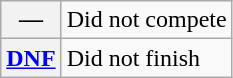<table class="wikitable">
<tr>
<th scope="row">—</th>
<td>Did not compete</td>
</tr>
<tr>
<th scope="row"><a href='#'>DNF</a></th>
<td>Did not finish</td>
</tr>
</table>
